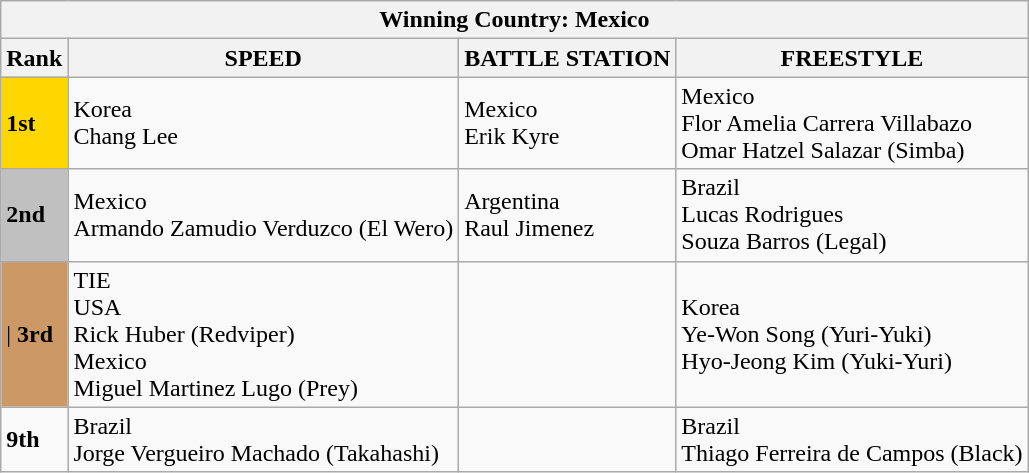<table class="wikitable">
<tr>
<th colspan="4">Winning Country:  Mexico</th>
</tr>
<tr>
<th>Rank</th>
<th>SPEED</th>
<th>BATTLE STATION</th>
<th>FREESTYLE</th>
</tr>
<tr>
<td style="background:gold;"> <strong>1st</strong></td>
<td> Korea<br>Chang Lee</td>
<td> Mexico<br>Erik Kyre</td>
<td> Mexico<br>Flor Amelia Carrera Villabazo<br>Omar Hatzel Salazar (Simba)</td>
</tr>
<tr>
<td style="background:silver;"> <strong>2nd</strong></td>
<td> Mexico<br>Armando Zamudio Verduzco (El Wero)</td>
<td> Argentina<br>Raul Jimenez</td>
<td> Brazil<br>Lucas Rodrigues<br>Souza Barros (Legal)</td>
</tr>
<tr>
<td style="background:#c96;">| <strong>3rd</strong></td>
<td>TIE<br> USA<br>Rick Huber (Redviper)<br> Mexico<br>Miguel Martinez Lugo (Prey)</td>
<td></td>
<td> Korea<br>Ye-Won Song (Yuri-Yuki)<br>Hyo-Jeong Kim (Yuki-Yuri)</td>
</tr>
<tr>
<td><strong>9th</strong></td>
<td> Brazil<br>Jorge Vergueiro Machado (Takahashi)<br></td>
<td></td>
<td> Brazil<br>Thiago Ferreira de Campos (Black)</td>
</tr>
</table>
